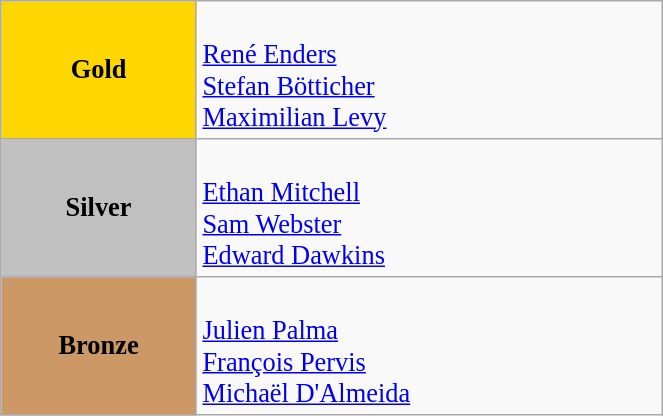<table class="wikitable" style=" text-align:center; font-size:110%;" width="35%">
<tr>
<td rowspan="1" bgcolor="gold"><strong>Gold</strong></td>
<td align=left><br><a href='#'>René Enders</a><br><a href='#'>Stefan Bötticher</a><br><a href='#'>Maximilian Levy</a></td>
</tr>
<tr>
<td rowspan="1" bgcolor="silver"><strong>Silver</strong></td>
<td align=left><br><a href='#'>Ethan Mitchell</a><br><a href='#'>Sam Webster</a><br><a href='#'>Edward Dawkins</a></td>
</tr>
<tr>
<td rowspan="1" bgcolor="#cc9966"><strong>Bronze</strong></td>
<td align=left><br><a href='#'>Julien Palma</a><br><a href='#'>François Pervis</a><br><a href='#'>Michaël D'Almeida</a></td>
</tr>
</table>
